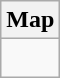<table class="wikitable">
<tr>
<th>Map</th>
</tr>
<tr>
<td align="center"><div><br> 









</div></td>
</tr>
</table>
